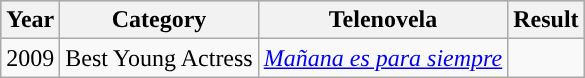<table class="wikitable">
<tr style="background:#b0c4de;">
<th>Year</th>
<th>Category</th>
<th>Telenovela</th>
<th>Result</th>
</tr>
<tr>
<td>2009</td>
<td>Best Young Actress</td>
<td><em><a href='#'>Mañana es para siempre</a></em></td>
<td></td>
</tr>
</table>
